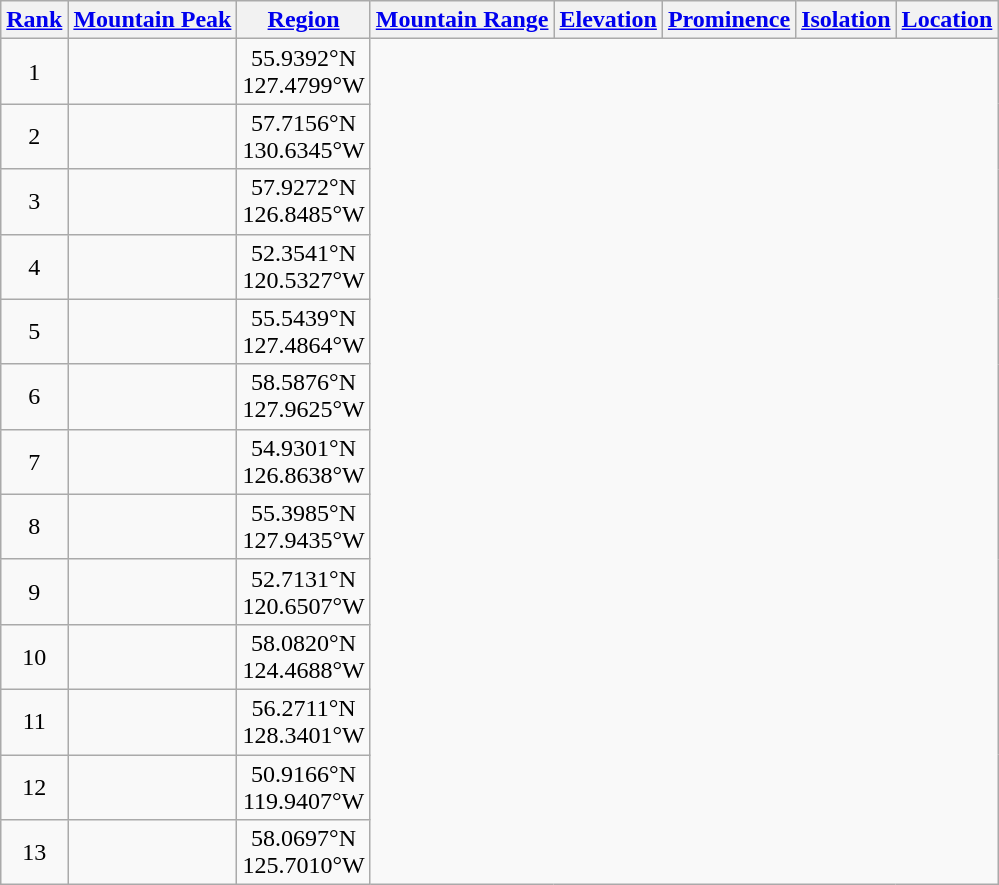<table class="wikitable sortable">
<tr>
<th><a href='#'>Rank</a></th>
<th><a href='#'>Mountain Peak</a></th>
<th><a href='#'>Region</a></th>
<th><a href='#'>Mountain Range</a></th>
<th><a href='#'>Elevation</a></th>
<th><a href='#'>Prominence</a></th>
<th><a href='#'>Isolation</a></th>
<th><a href='#'>Location</a></th>
</tr>
<tr>
<td align=center>1<br></td>
<td><br>
</td>
<td align=center>55.9392°N<br>127.4799°W</td>
</tr>
<tr>
<td align=center>2<br></td>
<td><br>
</td>
<td align=center>57.7156°N<br>130.6345°W</td>
</tr>
<tr>
<td align=center>3<br></td>
<td><br>
</td>
<td align=center>57.9272°N<br>126.8485°W</td>
</tr>
<tr>
<td align=center>4<br></td>
<td><br>
</td>
<td align=center>52.3541°N<br>120.5327°W</td>
</tr>
<tr>
<td align=center>5<br></td>
<td><br>
</td>
<td align=center>55.5439°N<br>127.4864°W</td>
</tr>
<tr>
<td align=center>6<br></td>
<td><br>
</td>
<td align=center>58.5876°N<br>127.9625°W</td>
</tr>
<tr>
<td align=center>7<br></td>
<td><br>
</td>
<td align=center>54.9301°N<br>126.8638°W</td>
</tr>
<tr>
<td align=center>8<br></td>
<td><br>
</td>
<td align=center>55.3985°N<br>127.9435°W</td>
</tr>
<tr>
<td align=center>9<br></td>
<td><br>
</td>
<td align=center>52.7131°N<br>120.6507°W</td>
</tr>
<tr>
<td align=center>10<br></td>
<td><br>
</td>
<td align=center>58.0820°N<br>124.4688°W</td>
</tr>
<tr>
<td align=center>11<br></td>
<td><br>
</td>
<td align=center>56.2711°N<br>128.3401°W</td>
</tr>
<tr>
<td align=center>12<br></td>
<td><br>
</td>
<td align=center>50.9166°N<br>119.9407°W</td>
</tr>
<tr>
<td align=center>13<br></td>
<td><br>
</td>
<td align=center>58.0697°N<br>125.7010°W</td>
</tr>
</table>
